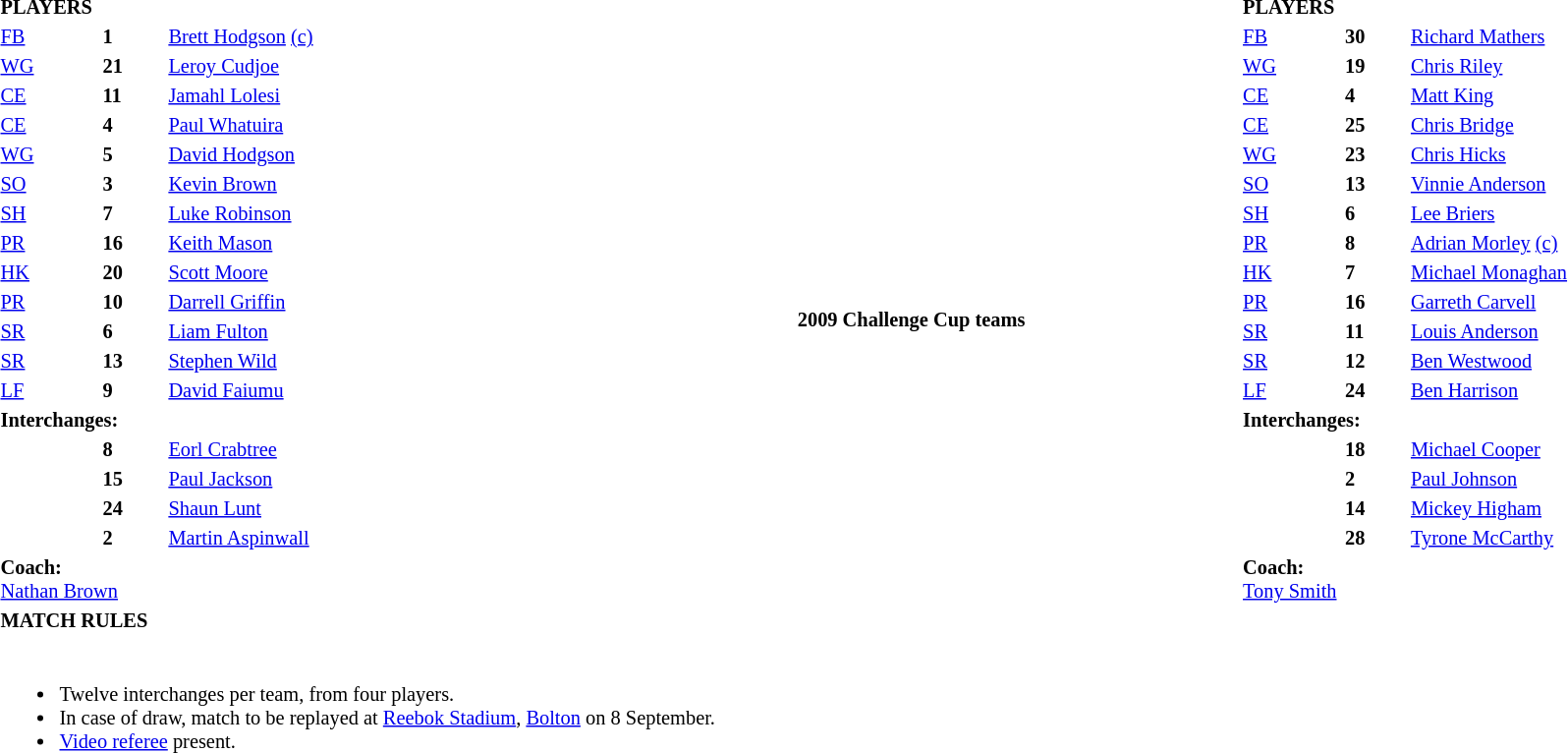<table border=0 width="100%" style="font-size:85%;">
<tr>
<td colspan="4"></td>
<td rowspan="22" align=center><br><table border=0>
<tr>
<td align="center"><strong>2009 Challenge Cup teams</strong></td>
</tr>
<tr>
<td align="center"></td>
</tr>
</table>
</td>
<td colspan="4"></td>
</tr>
<tr>
<td colspan="4"><strong>PLAYERS</strong></td>
<td colspan="4"><strong>PLAYERS</strong></td>
</tr>
<tr>
<td><a href='#'>FB</a></td>
<td><strong>1</strong></td>
<td> <a href='#'>Brett Hodgson</a> <a href='#'>(c)</a></td>
<td></td>
<td><a href='#'>FB</a></td>
<td><strong>30</strong></td>
<td> <a href='#'>Richard Mathers</a></td>
<td></td>
</tr>
<tr>
<td><a href='#'>WG</a></td>
<td><strong>21</strong></td>
<td> <a href='#'>Leroy Cudjoe</a></td>
<td></td>
<td><a href='#'>WG</a></td>
<td><strong>19</strong></td>
<td> <a href='#'>Chris Riley</a></td>
<td></td>
</tr>
<tr>
<td><a href='#'>CE</a></td>
<td><strong>11</strong></td>
<td> <a href='#'>Jamahl Lolesi</a></td>
<td></td>
<td><a href='#'>CE</a></td>
<td><strong>4</strong></td>
<td> <a href='#'>Matt King</a></td>
<td></td>
</tr>
<tr>
<td><a href='#'>CE</a></td>
<td><strong>4</strong></td>
<td> <a href='#'>Paul Whatuira</a></td>
<td></td>
<td><a href='#'>CE</a></td>
<td><strong>25</strong></td>
<td> <a href='#'>Chris Bridge</a></td>
<td></td>
</tr>
<tr>
<td><a href='#'>WG</a></td>
<td><strong>5</strong></td>
<td> <a href='#'>David Hodgson</a></td>
<td></td>
<td><a href='#'>WG</a></td>
<td><strong>23</strong></td>
<td> <a href='#'>Chris Hicks</a></td>
<td></td>
</tr>
<tr>
<td><a href='#'>SO</a></td>
<td><strong>3</strong></td>
<td> <a href='#'>Kevin Brown</a></td>
<td></td>
<td><a href='#'>SO</a></td>
<td><strong>13</strong></td>
<td> <a href='#'>Vinnie Anderson</a></td>
<td></td>
</tr>
<tr>
<td><a href='#'>SH</a></td>
<td><strong>7</strong></td>
<td> <a href='#'>Luke Robinson</a></td>
<td></td>
<td><a href='#'>SH</a></td>
<td><strong>6</strong></td>
<td> <a href='#'>Lee Briers</a></td>
<td></td>
</tr>
<tr>
<td><a href='#'>PR</a></td>
<td><strong>16</strong></td>
<td> <a href='#'>Keith Mason</a></td>
<td></td>
<td><a href='#'>PR</a></td>
<td><strong>8</strong></td>
<td> <a href='#'>Adrian Morley</a> <a href='#'>(c)</a></td>
<td></td>
</tr>
<tr>
<td><a href='#'>HK</a></td>
<td><strong>20</strong></td>
<td> <a href='#'>Scott Moore</a></td>
<td></td>
<td><a href='#'>HK</a></td>
<td><strong>7</strong></td>
<td> <a href='#'>Michael Monaghan</a></td>
<td></td>
</tr>
<tr>
<td><a href='#'>PR</a></td>
<td><strong>10</strong></td>
<td> <a href='#'>Darrell Griffin</a></td>
<td></td>
<td><a href='#'>PR</a></td>
<td><strong>16</strong></td>
<td> <a href='#'>Garreth Carvell</a></td>
<td></td>
</tr>
<tr>
<td><a href='#'>SR</a></td>
<td><strong>6</strong></td>
<td> <a href='#'>Liam Fulton</a></td>
<td></td>
<td><a href='#'>SR</a></td>
<td><strong>11</strong></td>
<td> <a href='#'>Louis Anderson</a></td>
<td></td>
</tr>
<tr>
<td><a href='#'>SR</a></td>
<td><strong>13</strong></td>
<td> <a href='#'>Stephen Wild</a></td>
<td></td>
<td><a href='#'>SR</a></td>
<td><strong>12</strong></td>
<td> <a href='#'>Ben Westwood</a></td>
<td></td>
</tr>
<tr>
<td><a href='#'>LF</a></td>
<td><strong>9</strong></td>
<td> <a href='#'>David Faiumu</a></td>
<td></td>
<td><a href='#'>LF</a></td>
<td><strong>24</strong></td>
<td> <a href='#'>Ben Harrison</a></td>
<td></td>
</tr>
<tr>
<td colspan="4"><strong>Interchanges:</strong></td>
<td colspan="4"><strong>Interchanges:</strong></td>
</tr>
<tr>
<td> </td>
<td><strong>8</strong></td>
<td> <a href='#'>Eorl Crabtree</a></td>
<td></td>
<td> </td>
<td><strong>18</strong></td>
<td> <a href='#'>Michael Cooper</a></td>
<td></td>
</tr>
<tr>
<td> </td>
<td><strong>15</strong></td>
<td> <a href='#'>Paul Jackson</a></td>
<td></td>
<td> </td>
<td><strong>2</strong></td>
<td> <a href='#'>Paul Johnson</a></td>
<td></td>
</tr>
<tr>
<td> </td>
<td><strong>24</strong></td>
<td> <a href='#'>Shaun Lunt</a></td>
<td></td>
<td> </td>
<td><strong>14</strong></td>
<td> <a href='#'>Mickey Higham</a></td>
<td></td>
</tr>
<tr>
<td> </td>
<td><strong>2</strong></td>
<td> <a href='#'>Martin Aspinwall</a></td>
<td></td>
<td> </td>
<td><strong>28</strong></td>
<td> <a href='#'>Tyrone McCarthy</a></td>
<td></td>
</tr>
<tr>
<td colspan="4"><strong>Coach:</strong><br> <a href='#'>Nathan Brown</a></td>
<td colspan="4"><strong>Coach:</strong><br> <a href='#'>Tony Smith</a></td>
</tr>
<tr>
<td colspan="9"><strong>MATCH RULES</strong></td>
</tr>
<tr>
<td colspan="9"><br><ul><li>Twelve interchanges per team, from four players.</li><li>In case of draw, match to be replayed at <a href='#'>Reebok Stadium</a>, <a href='#'>Bolton</a> on 8 September.</li><li><a href='#'>Video referee</a> present.</li></ul></td>
</tr>
<tr>
</tr>
</table>
